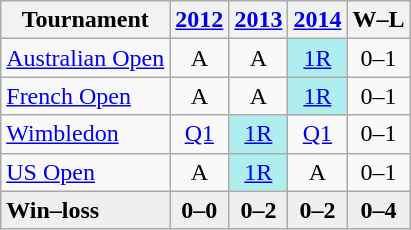<table class=wikitable style=text-align:center;>
<tr>
<th>Tournament</th>
<th><a href='#'>2012</a></th>
<th><a href='#'>2013</a></th>
<th><a href='#'>2014</a></th>
<th>W–L</th>
</tr>
<tr>
<td align=left><a href='#'>Australian Open</a></td>
<td>A</td>
<td>A</td>
<td bgcolor=afeeee><a href='#'>1R</a></td>
<td>0–1</td>
</tr>
<tr>
<td align=left><a href='#'>French Open</a></td>
<td>A</td>
<td>A</td>
<td style="background:#afeeee;"><a href='#'>1R</a></td>
<td>0–1</td>
</tr>
<tr>
<td align=left><a href='#'>Wimbledon</a></td>
<td><a href='#'>Q1</a></td>
<td style="background:#afeeee;"><a href='#'>1R</a></td>
<td><a href='#'>Q1</a></td>
<td>0–1</td>
</tr>
<tr>
<td align=left><a href='#'>US Open</a></td>
<td>A</td>
<td style="background:#afeeee;"><a href='#'>1R</a></td>
<td>A</td>
<td>0–1</td>
</tr>
<tr style="background:#efefef; font-weight:bold;">
<td style="text-align:left">Win–loss</td>
<td>0–0</td>
<td>0–2</td>
<td>0–2</td>
<td>0–4</td>
</tr>
</table>
